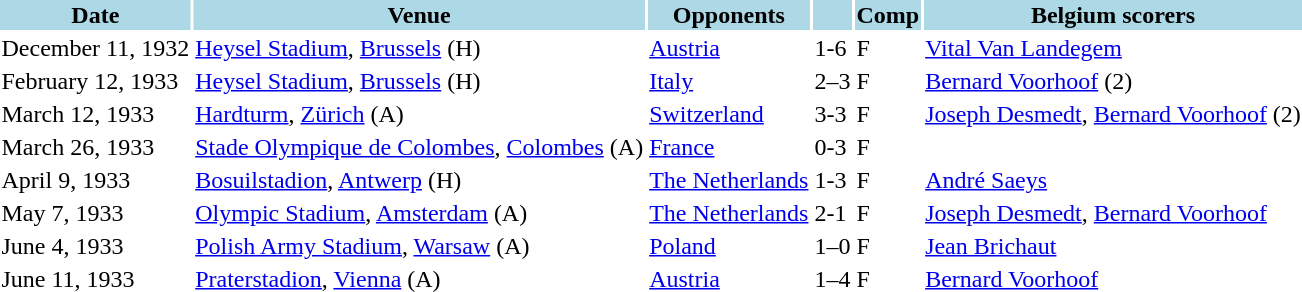<table>
<tr>
<th style="background: lightblue;">Date</th>
<th style="background: lightblue;">Venue</th>
<th style="background: lightblue;">Opponents</th>
<th style="background: lightblue;" align=center></th>
<th style="background: lightblue;" align=center>Comp</th>
<th style="background: lightblue;">Belgium scorers</th>
</tr>
<tr>
<td>December 11, 1932</td>
<td><a href='#'>Heysel Stadium</a>, <a href='#'>Brussels</a> (H)</td>
<td><a href='#'>Austria</a></td>
<td>1-6</td>
<td>F</td>
<td><a href='#'>Vital Van Landegem</a></td>
</tr>
<tr>
<td>February 12, 1933</td>
<td><a href='#'>Heysel Stadium</a>, <a href='#'>Brussels</a> (H)</td>
<td><a href='#'>Italy</a></td>
<td>2–3</td>
<td>F</td>
<td><a href='#'>Bernard Voorhoof</a> (2)</td>
</tr>
<tr>
<td>March 12, 1933</td>
<td><a href='#'>Hardturm</a>, <a href='#'>Zürich</a> (A)</td>
<td><a href='#'>Switzerland</a></td>
<td>3-3</td>
<td>F</td>
<td><a href='#'>Joseph Desmedt</a>, <a href='#'>Bernard Voorhoof</a> (2)</td>
</tr>
<tr>
<td>March 26, 1933</td>
<td><a href='#'>Stade Olympique de Colombes</a>, <a href='#'>Colombes</a> (A)</td>
<td><a href='#'>France</a></td>
<td>0-3</td>
<td>F</td>
<td></td>
</tr>
<tr>
<td>April 9, 1933</td>
<td><a href='#'>Bosuilstadion</a>, <a href='#'>Antwerp</a> (H)</td>
<td><a href='#'>The Netherlands</a></td>
<td>1-3</td>
<td>F</td>
<td><a href='#'>André Saeys</a></td>
</tr>
<tr>
<td>May 7, 1933</td>
<td><a href='#'>Olympic Stadium</a>, <a href='#'>Amsterdam</a> (A)</td>
<td><a href='#'>The Netherlands</a></td>
<td>2-1</td>
<td>F</td>
<td><a href='#'>Joseph Desmedt</a>, <a href='#'>Bernard Voorhoof</a></td>
</tr>
<tr>
<td>June 4, 1933</td>
<td><a href='#'>Polish Army Stadium</a>, <a href='#'>Warsaw</a> (A)</td>
<td><a href='#'>Poland</a></td>
<td>1–0</td>
<td>F</td>
<td><a href='#'>Jean Brichaut</a></td>
</tr>
<tr>
<td>June 11, 1933</td>
<td><a href='#'>Praterstadion</a>, <a href='#'>Vienna</a> (A)</td>
<td><a href='#'>Austria</a></td>
<td>1–4</td>
<td>F</td>
<td><a href='#'>Bernard Voorhoof</a></td>
</tr>
</table>
